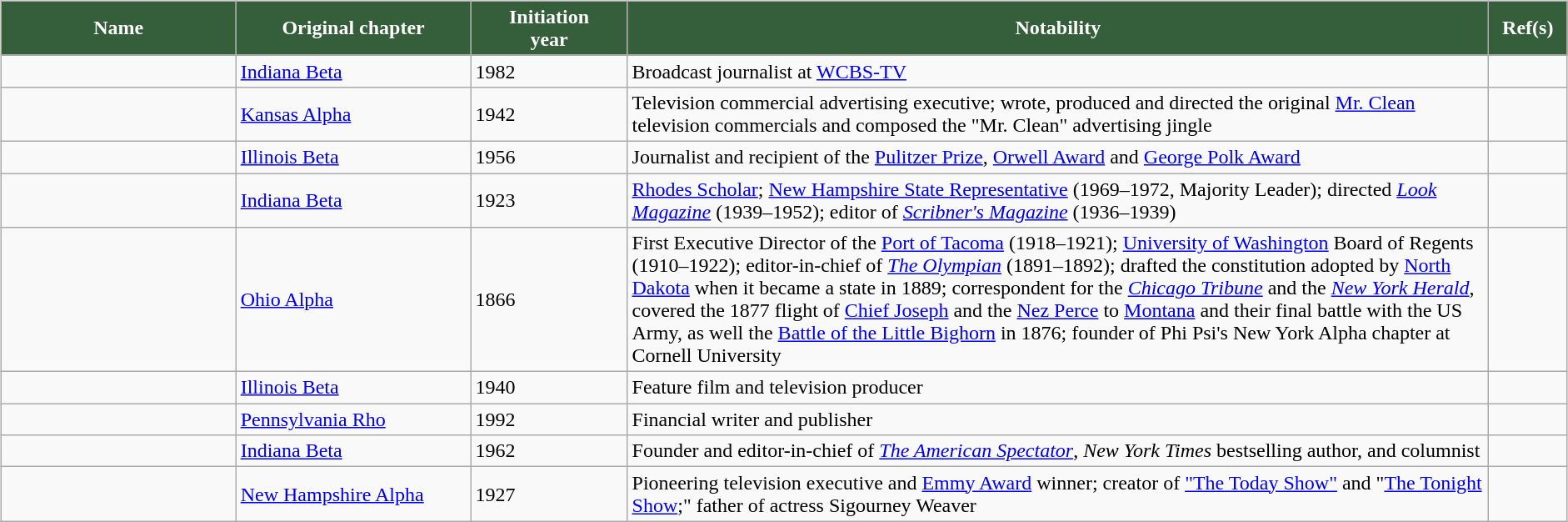<table width="100%">
<tr valign="top">
<td width="100%"><br><table class="wikitable sortable" border="1" width="100%">
<tr>
<th width="15%" style="background:#355E3B; color:white">Name</th>
<th width="15%" style="background:#355E3B; color:white">Original chapter</th>
<th width="10%" style="background:#355E3B; color:white">Initiation<br>year</th>
<th width="55%" class="unsortable" style="background:#355E3B; color:white">Notability</th>
<th width="5%" class="unsortable" style="background:#355E3B; color:white">Ref(s)</th>
</tr>
<tr>
<td></td>
<td><a href='#'>Indiana Beta</a></td>
<td>1982</td>
<td>Broadcast journalist at <a href='#'>WCBS-TV</a></td>
<td></td>
</tr>
<tr>
<td></td>
<td><a href='#'>Kansas Alpha</a></td>
<td>1942</td>
<td>Television commercial advertising executive; wrote, produced and directed the original <a href='#'>Mr. Clean</a> television commercials and composed the "Mr. Clean" advertising jingle</td>
<td></td>
</tr>
<tr>
<td></td>
<td><a href='#'>Illinois Beta</a></td>
<td>1956</td>
<td>Journalist and recipient of the <a href='#'>Pulitzer Prize</a>, <a href='#'>Orwell Award</a> and <a href='#'>George Polk Award</a></td>
<td></td>
</tr>
<tr>
<td></td>
<td><a href='#'>Indiana Beta</a></td>
<td>1923</td>
<td><a href='#'>Rhodes Scholar</a>; <a href='#'>New Hampshire State Representative</a> (1969–1972, Majority Leader); directed <em><a href='#'>Look Magazine</a></em> (1939–1952); editor of <em><a href='#'>Scribner's Magazine</a></em> (1936–1939)</td>
<td></td>
</tr>
<tr>
<td></td>
<td><a href='#'>Ohio Alpha</a></td>
<td>1866</td>
<td>First Executive Director of the <a href='#'>Port of Tacoma</a> (1918–1921); <a href='#'>University of Washington</a> Board of Regents (1910–1922); editor-in-chief of <em><a href='#'>The Olympian</a></em> (1891–1892);  drafted the constitution adopted by <a href='#'>North Dakota</a> when it became a state in 1889; correspondent for the <em><a href='#'>Chicago Tribune</a></em> and the <em><a href='#'>New York Herald</a></em>, covered the 1877 flight of <a href='#'>Chief Joseph</a> and the <a href='#'>Nez Perce</a> to <a href='#'>Montana</a> and their final battle with the US Army, as well the <a href='#'>Battle of the Little Bighorn</a> in 1876; founder of Phi Psi's New York Alpha chapter at Cornell University</td>
<td></td>
</tr>
<tr>
<td></td>
<td><a href='#'>Illinois Beta</a></td>
<td>1940</td>
<td>Feature film and television producer</td>
<td></td>
</tr>
<tr>
<td></td>
<td><a href='#'>Pennsylvania Rho</a></td>
<td>1992</td>
<td>Financial writer and publisher</td>
<td></td>
</tr>
<tr>
<td></td>
<td><a href='#'>Indiana Beta</a></td>
<td>1962</td>
<td>Founder and editor-in-chief of <em><a href='#'>The American Spectator</a></em>, <em>New York Times</em> bestselling author, and columnist</td>
<td></td>
</tr>
<tr>
<td></td>
<td><a href='#'>New Hampshire Alpha</a></td>
<td>1927</td>
<td>Pioneering television executive and <a href='#'>Emmy Award</a> winner; creator of <a href='#'>"The Today Show"</a> and "<a href='#'>The Tonight Show</a>;" father of actress Sigourney Weaver</td>
<td></td>
</tr>
</table>
</td>
<td><br></td>
</tr>
</table>
